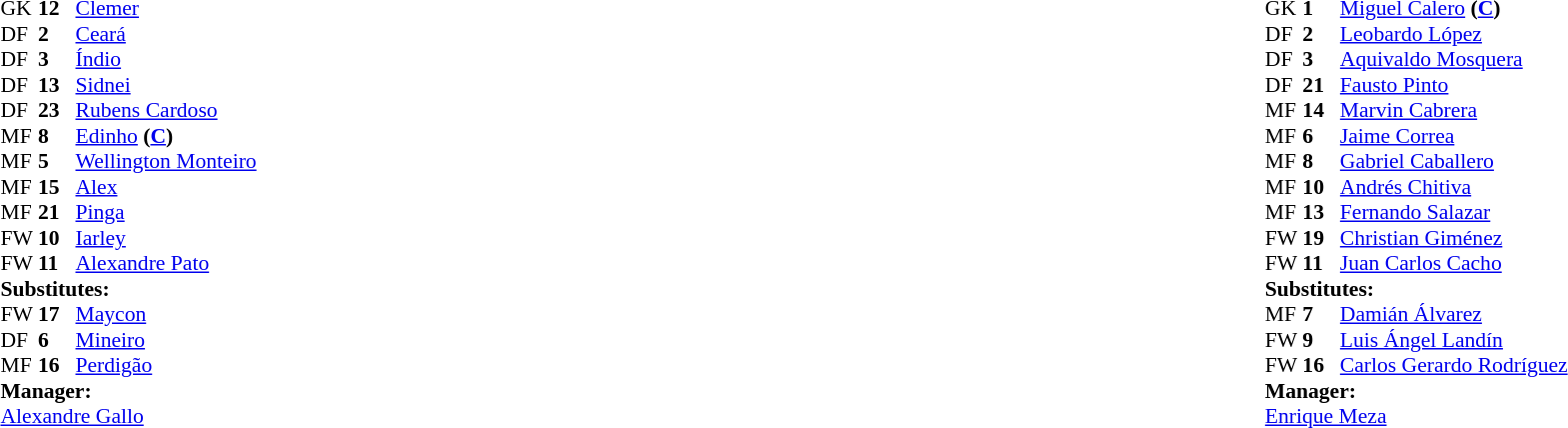<table width="100%">
<tr>
<td valign="top" width="50%"><br><table style="font-size: 90%" cellspacing="0" cellpadding="0">
<tr>
<td colspan="4"></td>
</tr>
<tr>
<th width=25></th>
<th width=25></th>
</tr>
<tr>
<td>GK</td>
<td><strong>12</strong></td>
<td> <a href='#'>Clemer</a></td>
</tr>
<tr>
<td>DF</td>
<td><strong>2</strong></td>
<td> <a href='#'>Ceará</a></td>
</tr>
<tr>
<td>DF</td>
<td><strong>3</strong></td>
<td> <a href='#'>Índio</a></td>
</tr>
<tr>
<td>DF</td>
<td><strong>13</strong></td>
<td> <a href='#'>Sidnei</a></td>
<td></td>
<td></td>
</tr>
<tr>
<td>DF</td>
<td><strong>23</strong></td>
<td> <a href='#'>Rubens Cardoso</a></td>
<td></td>
<td></td>
</tr>
<tr>
<td>MF</td>
<td><strong>8</strong></td>
<td> <a href='#'>Edinho</a> <strong>(<a href='#'>C</a>)</strong></td>
</tr>
<tr>
<td>MF</td>
<td><strong>5</strong></td>
<td> <a href='#'>Wellington Monteiro</a></td>
</tr>
<tr>
<td>MF</td>
<td><strong>15</strong></td>
<td> <a href='#'>Alex</a></td>
<td></td>
<td></td>
</tr>
<tr>
<td>MF</td>
<td><strong>21</strong></td>
<td> <a href='#'>Pinga</a></td>
<td></td>
<td></td>
</tr>
<tr>
<td>FW</td>
<td><strong>10</strong></td>
<td> <a href='#'>Iarley</a></td>
<td></td>
<td></td>
</tr>
<tr>
<td>FW</td>
<td><strong>11</strong></td>
<td> <a href='#'>Alexandre Pato</a></td>
</tr>
<tr>
<td colspan=3><strong>Substitutes:</strong></td>
</tr>
<tr>
<td>FW</td>
<td><strong>17</strong></td>
<td> <a href='#'>Maycon</a></td>
<td></td>
<td></td>
</tr>
<tr>
<td>DF</td>
<td><strong>6</strong></td>
<td> <a href='#'>Mineiro</a></td>
<td></td>
<td></td>
</tr>
<tr>
<td>MF</td>
<td><strong>16</strong></td>
<td> <a href='#'>Perdigão</a></td>
<td></td>
<td></td>
</tr>
<tr>
<td colspan=3><strong>Manager:</strong></td>
</tr>
<tr>
<td colspan=4> <a href='#'>Alexandre Gallo</a></td>
</tr>
</table>
</td>
<td><br><table style="font-size: 90%" cellspacing="0" cellpadding="0" align=center>
<tr>
<td colspan="4"></td>
</tr>
<tr>
<th width=25></th>
<th width=25></th>
</tr>
<tr>
<td>GK</td>
<td><strong>1</strong></td>
<td> <a href='#'>Miguel Calero</a> <strong>(<a href='#'>C</a>)</strong></td>
</tr>
<tr>
<td>DF</td>
<td><strong>2</strong></td>
<td> <a href='#'>Leobardo López</a></td>
</tr>
<tr>
<td>DF</td>
<td><strong>3</strong></td>
<td> <a href='#'>Aquivaldo Mosquera</a></td>
</tr>
<tr>
<td>DF</td>
<td><strong>21</strong></td>
<td> <a href='#'>Fausto Pinto</a></td>
<td></td>
<td></td>
</tr>
<tr>
<td>MF</td>
<td><strong>14</strong></td>
<td> <a href='#'>Marvin Cabrera</a></td>
<td></td>
<td></td>
</tr>
<tr>
<td>MF</td>
<td><strong>6</strong></td>
<td> <a href='#'>Jaime Correa</a></td>
</tr>
<tr>
<td>MF</td>
<td><strong>8</strong></td>
<td> <a href='#'>Gabriel Caballero</a></td>
</tr>
<tr>
<td>MF</td>
<td><strong>10</strong></td>
<td> <a href='#'>Andrés Chitiva</a></td>
<td></td>
<td></td>
</tr>
<tr>
<td>MF</td>
<td><strong>13</strong></td>
<td> <a href='#'>Fernando Salazar</a></td>
<td></td>
<td></td>
</tr>
<tr>
<td>FW</td>
<td><strong>19</strong></td>
<td> <a href='#'>Christian Giménez</a></td>
</tr>
<tr>
<td>FW</td>
<td><strong>11</strong></td>
<td> <a href='#'>Juan Carlos Cacho</a></td>
</tr>
<tr>
<td colspan=3><strong>Substitutes:</strong></td>
</tr>
<tr>
<td>MF</td>
<td><strong>7</strong></td>
<td> <a href='#'>Damián Álvarez</a></td>
<td></td>
<td></td>
</tr>
<tr>
<td>FW</td>
<td><strong>9</strong></td>
<td> <a href='#'>Luis Ángel Landín</a></td>
<td></td>
<td></td>
</tr>
<tr>
<td>FW</td>
<td><strong>16</strong></td>
<td> <a href='#'>Carlos Gerardo Rodríguez</a></td>
<td></td>
<td></td>
</tr>
<tr>
<td colspan=3><strong>Manager:</strong></td>
</tr>
<tr>
<td colspan=4> <a href='#'>Enrique Meza</a></td>
</tr>
</table>
</td>
</tr>
</table>
